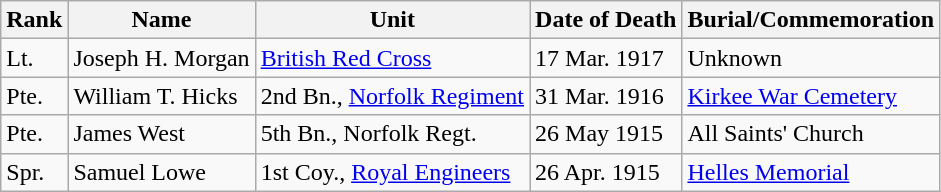<table class="wikitable">
<tr>
<th>Rank</th>
<th>Name</th>
<th>Unit</th>
<th>Date of Death</th>
<th>Burial/Commemoration</th>
</tr>
<tr>
<td>Lt.</td>
<td>Joseph H. Morgan</td>
<td><a href='#'>British Red Cross</a></td>
<td>17 Mar. 1917</td>
<td>Unknown</td>
</tr>
<tr>
<td>Pte.</td>
<td>William T. Hicks</td>
<td>2nd Bn., <a href='#'>Norfolk Regiment</a></td>
<td>31 Mar. 1916</td>
<td><a href='#'>Kirkee War Cemetery</a></td>
</tr>
<tr>
<td>Pte.</td>
<td>James West</td>
<td>5th Bn., Norfolk Regt.</td>
<td>26 May 1915</td>
<td>All Saints' Church</td>
</tr>
<tr>
<td>Spr.</td>
<td>Samuel Lowe</td>
<td>1st Coy., <a href='#'>Royal Engineers</a></td>
<td>26 Apr. 1915</td>
<td><a href='#'>Helles Memorial</a></td>
</tr>
</table>
